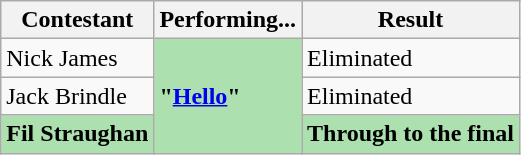<table class="wikitable">
<tr>
<th>Contestant</th>
<th>Performing...</th>
<th>Result</th>
</tr>
<tr>
<td>Nick James</td>
<td style="background:#ACE1AF;"rowspan="3"><strong>"<a href='#'>Hello</a>"</strong></td>
<td>Eliminated</td>
</tr>
<tr>
<td>Jack Brindle</td>
<td>Eliminated</td>
</tr>
<tr>
<td style="background:#ACE1AF;"><strong>Fil Straughan</strong></td>
<td style="background:#ACE1AF;"><strong>Through to the final</strong></td>
</tr>
</table>
